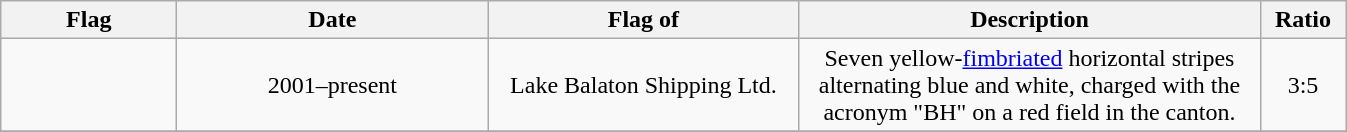<table class="wikitable" style="text-align:center;">
<tr>
<th width="110">Flag</th>
<th width="200">Date</th>
<th width="200">Flag of</th>
<th width="300">Description</th>
<th width="50">Ratio</th>
</tr>
<tr>
<td></td>
<td>2001–present</td>
<td>Lake Balaton Shipping Ltd.</td>
<td>Seven yellow-<a href='#'>fimbriated</a> horizontal stripes alternating blue and white, charged with the acronym "BH" on a red field in the canton.</td>
<td>3:5</td>
</tr>
<tr>
</tr>
</table>
